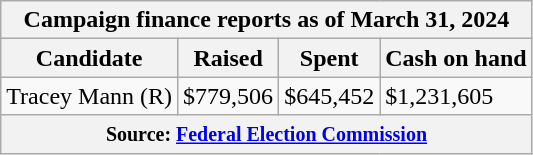<table class="wikitable sortable">
<tr>
<th colspan=4>Campaign finance reports as of March 31, 2024</th>
</tr>
<tr style="text-align:center;">
<th>Candidate</th>
<th>Raised</th>
<th>Spent</th>
<th>Cash on hand</th>
</tr>
<tr>
<td>Tracey Mann (R)</td>
<td>$779,506</td>
<td>$645,452</td>
<td>$1,231,605</td>
</tr>
<tr>
<th colspan="4"><small>Source: <a href='#'>Federal Election Commission</a></small></th>
</tr>
</table>
